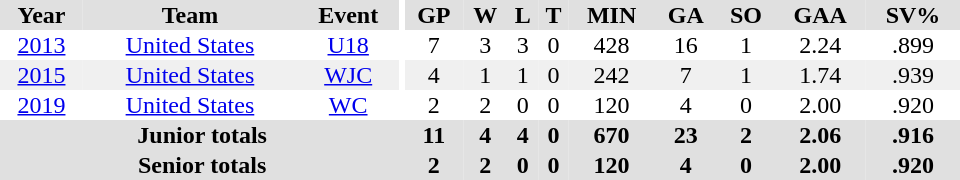<table border="0" cellpadding="1" cellspacing="0" ID="Table3" style="text-align:center; width:40em;">
<tr bgcolor="#e0e0e0">
<th>Year</th>
<th>Team</th>
<th>Event</th>
<th rowspan="99" bgcolor="#ffffff"></th>
<th>GP</th>
<th>W</th>
<th>L</th>
<th>T</th>
<th>MIN</th>
<th>GA</th>
<th>SO</th>
<th>GAA</th>
<th>SV%</th>
</tr>
<tr>
<td><a href='#'>2013</a></td>
<td><a href='#'>United States</a></td>
<td><a href='#'>U18</a></td>
<td>7</td>
<td>3</td>
<td>3</td>
<td>0</td>
<td>428</td>
<td>16</td>
<td>1</td>
<td>2.24</td>
<td>.899</td>
</tr>
<tr bgcolor="#f0f0f0">
<td><a href='#'>2015</a></td>
<td><a href='#'>United States</a></td>
<td><a href='#'>WJC</a></td>
<td>4</td>
<td>1</td>
<td>1</td>
<td>0</td>
<td>242</td>
<td>7</td>
<td>1</td>
<td>1.74</td>
<td>.939</td>
</tr>
<tr>
<td><a href='#'>2019</a></td>
<td><a href='#'>United States</a></td>
<td><a href='#'>WC</a></td>
<td>2</td>
<td>2</td>
<td>0</td>
<td>0</td>
<td>120</td>
<td>4</td>
<td>0</td>
<td>2.00</td>
<td>.920</td>
</tr>
<tr bgcolor="#e0e0e0">
<th colspan="4">Junior totals</th>
<th>11</th>
<th>4</th>
<th>4</th>
<th>0</th>
<th>670</th>
<th>23</th>
<th>2</th>
<th>2.06</th>
<th>.916</th>
</tr>
<tr bgcolor="#e0e0e0">
<th colspan="4">Senior totals</th>
<th>2</th>
<th>2</th>
<th>0</th>
<th>0</th>
<th>120</th>
<th>4</th>
<th>0</th>
<th>2.00</th>
<th>.920</th>
</tr>
</table>
